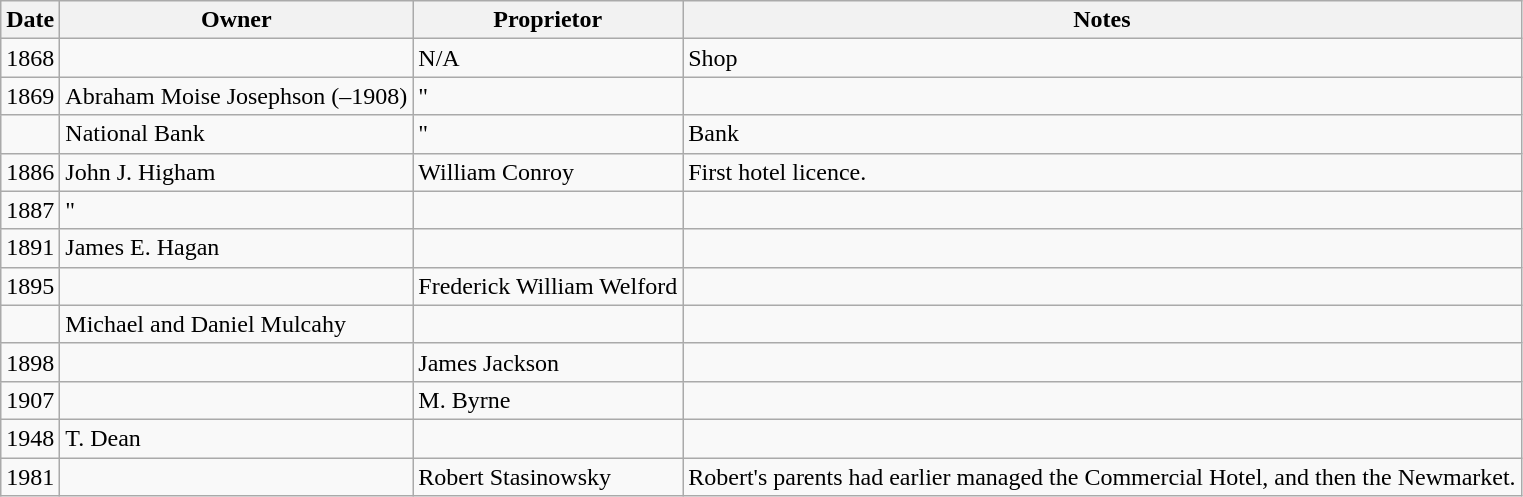<table class="wikitable">
<tr>
<th>Date</th>
<th>Owner</th>
<th>Proprietor</th>
<th>Notes</th>
</tr>
<tr>
<td>1868</td>
<td></td>
<td>N/A</td>
<td>Shop</td>
</tr>
<tr>
<td>1869</td>
<td>Abraham Moise Josephson (–1908)</td>
<td>"</td>
<td></td>
</tr>
<tr>
<td></td>
<td>National Bank</td>
<td>"</td>
<td>Bank</td>
</tr>
<tr>
<td>1886</td>
<td>John J. Higham</td>
<td>William Conroy</td>
<td>First hotel licence.</td>
</tr>
<tr>
<td>1887</td>
<td>"</td>
<td></td>
<td></td>
</tr>
<tr>
<td>1891</td>
<td>James E. Hagan</td>
<td></td>
<td></td>
</tr>
<tr>
<td>1895</td>
<td></td>
<td>Frederick William Welford</td>
<td></td>
</tr>
<tr>
<td></td>
<td>Michael and Daniel Mulcahy</td>
<td></td>
<td></td>
</tr>
<tr>
<td>1898</td>
<td></td>
<td>James Jackson</td>
<td></td>
</tr>
<tr>
<td>1907</td>
<td></td>
<td>M. Byrne</td>
<td></td>
</tr>
<tr>
<td>1948</td>
<td>T. Dean</td>
<td></td>
<td></td>
</tr>
<tr 1965 1972 Lionel Sampson.                Fred and Dorothy Mills>
<td>1981</td>
<td></td>
<td>Robert Stasinowsky</td>
<td>Robert's parents had earlier managed the Commercial Hotel, and then the Newmarket.</td>
</tr>
</table>
